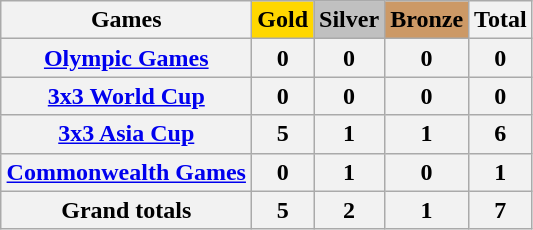<table class="wikitable sortable plainrowheaders" border="1" style="text-align:center;">
<tr>
<th scope="col" style="width:10em;">Games</th>
<th scope="col" style="background-color:gold; font-weight:bold;">Gold</th>
<th scope="col" style="background-color:silver; font-weight:bold;">Silver</th>
<th scope="col" style="background-color:#cc9966; font-weight:bold;">Bronze</th>
<th scope="col">Total</th>
</tr>
<tr>
<th align="center"><a href='#'>Olympic Games</a></th>
<th>0</th>
<th>0</th>
<th>0</th>
<th>0</th>
</tr>
<tr>
<th align="center"><a href='#'>3x3 World Cup</a></th>
<th>0</th>
<th>0</th>
<th>0</th>
<th>0</th>
</tr>
<tr>
<th align="center"><a href='#'>3x3 Asia Cup</a></th>
<th>5</th>
<th>1</th>
<th>1</th>
<th>6</th>
</tr>
<tr>
<th align="center"><a href='#'>Commonwealth Games</a></th>
<th>0</th>
<th>1</th>
<th>0</th>
<th>1</th>
</tr>
<tr>
<th align="center">Grand totals</th>
<th>5</th>
<th>2</th>
<th>1</th>
<th>7</th>
</tr>
</table>
